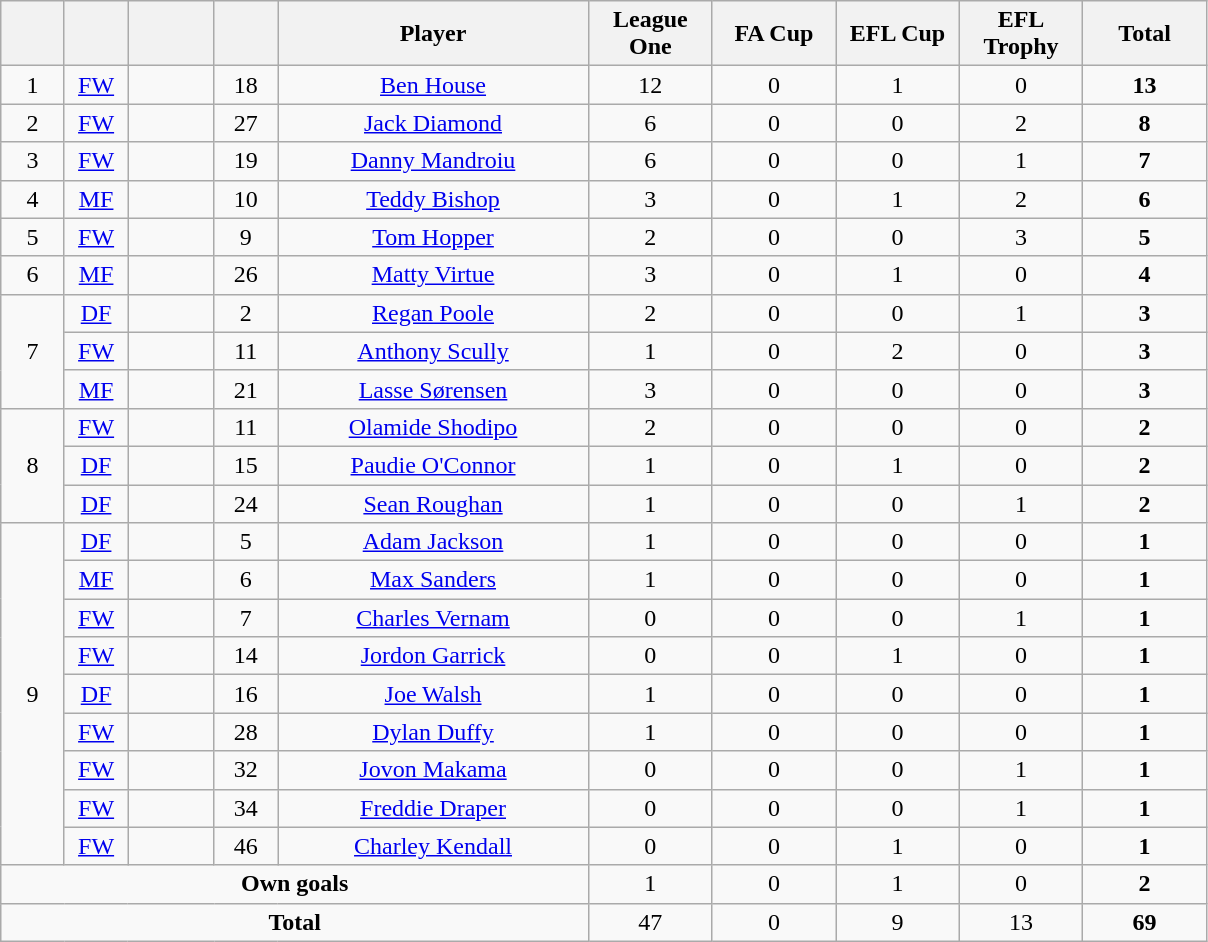<table class="wikitable" style="text-align:center">
<tr>
<th style="width:35px"></th>
<th style="width:35px"></th>
<th style="width:50px"></th>
<th style="width:35px"></th>
<th style="width:200px">Player</th>
<th style="width:75px">League One</th>
<th style="width:75px">FA Cup</th>
<th style="width:75px">EFL Cup</th>
<th style="width:75px">EFL Trophy</th>
<th style="width:75px">Total</th>
</tr>
<tr>
<td rowspan=1>1</td>
<td><a href='#'>FW</a></td>
<td></td>
<td>18</td>
<td><a href='#'>Ben House</a></td>
<td>12</td>
<td>0</td>
<td>1</td>
<td>0</td>
<td><strong>13</strong></td>
</tr>
<tr>
<td rowspan=1>2</td>
<td><a href='#'>FW</a></td>
<td></td>
<td>27</td>
<td><a href='#'>Jack Diamond</a></td>
<td>6</td>
<td>0</td>
<td>0</td>
<td>2</td>
<td><strong>8</strong></td>
</tr>
<tr>
<td rowspan=1>3</td>
<td><a href='#'>FW</a></td>
<td></td>
<td>19</td>
<td><a href='#'>Danny Mandroiu</a></td>
<td>6</td>
<td>0</td>
<td>0</td>
<td>1</td>
<td><strong>7</strong></td>
</tr>
<tr>
<td rowspan=1>4</td>
<td><a href='#'>MF</a></td>
<td></td>
<td>10</td>
<td><a href='#'>Teddy Bishop</a></td>
<td>3</td>
<td>0</td>
<td>1</td>
<td>2</td>
<td><strong>6</strong></td>
</tr>
<tr>
<td rowspan=1>5</td>
<td><a href='#'>FW</a></td>
<td></td>
<td>9</td>
<td><a href='#'>Tom Hopper</a></td>
<td>2</td>
<td>0</td>
<td>0</td>
<td>3</td>
<td><strong>5</strong></td>
</tr>
<tr>
<td rowspan=1>6</td>
<td><a href='#'>MF</a></td>
<td></td>
<td>26</td>
<td><a href='#'>Matty Virtue</a></td>
<td>3</td>
<td>0</td>
<td>1</td>
<td>0</td>
<td><strong>4</strong></td>
</tr>
<tr>
<td rowspan=3>7</td>
<td><a href='#'>DF</a></td>
<td></td>
<td>2</td>
<td><a href='#'>Regan Poole</a></td>
<td>2</td>
<td>0</td>
<td>0</td>
<td>1</td>
<td><strong>3</strong></td>
</tr>
<tr>
<td><a href='#'>FW</a></td>
<td></td>
<td>11</td>
<td><a href='#'>Anthony Scully</a></td>
<td>1</td>
<td>0</td>
<td>2</td>
<td>0</td>
<td><strong>3</strong></td>
</tr>
<tr>
<td><a href='#'>MF</a></td>
<td></td>
<td>21</td>
<td><a href='#'>Lasse Sørensen</a></td>
<td>3</td>
<td>0</td>
<td>0</td>
<td>0</td>
<td><strong>3</strong></td>
</tr>
<tr>
<td rowspan=3>8</td>
<td><a href='#'>FW</a></td>
<td></td>
<td>11</td>
<td><a href='#'>Olamide Shodipo</a></td>
<td>2</td>
<td>0</td>
<td>0</td>
<td>0</td>
<td><strong>2</strong></td>
</tr>
<tr>
<td><a href='#'>DF</a></td>
<td></td>
<td>15</td>
<td><a href='#'>Paudie O'Connor</a></td>
<td>1</td>
<td>0</td>
<td>1</td>
<td>0</td>
<td><strong>2</strong></td>
</tr>
<tr>
<td><a href='#'>DF</a></td>
<td></td>
<td>24</td>
<td><a href='#'>Sean Roughan</a></td>
<td>1</td>
<td>0</td>
<td>0</td>
<td>1</td>
<td><strong>2</strong></td>
</tr>
<tr>
<td rowspan=9>9</td>
<td><a href='#'>DF</a></td>
<td></td>
<td>5</td>
<td><a href='#'>Adam Jackson</a></td>
<td>1</td>
<td>0</td>
<td>0</td>
<td>0</td>
<td><strong>1</strong></td>
</tr>
<tr>
<td><a href='#'>MF</a></td>
<td></td>
<td>6</td>
<td><a href='#'>Max Sanders</a></td>
<td>1</td>
<td>0</td>
<td>0</td>
<td>0</td>
<td><strong>1</strong></td>
</tr>
<tr>
<td><a href='#'>FW</a></td>
<td></td>
<td>7</td>
<td><a href='#'>Charles Vernam</a></td>
<td>0</td>
<td>0</td>
<td>0</td>
<td>1</td>
<td><strong>1</strong></td>
</tr>
<tr>
<td><a href='#'>FW</a></td>
<td></td>
<td>14</td>
<td><a href='#'>Jordon Garrick</a></td>
<td>0</td>
<td>0</td>
<td>1</td>
<td>0</td>
<td><strong>1</strong></td>
</tr>
<tr>
<td><a href='#'>DF</a></td>
<td></td>
<td>16</td>
<td><a href='#'>Joe Walsh</a></td>
<td>1</td>
<td>0</td>
<td>0</td>
<td>0</td>
<td><strong>1</strong></td>
</tr>
<tr>
<td><a href='#'>FW</a></td>
<td></td>
<td>28</td>
<td><a href='#'>Dylan Duffy</a></td>
<td>1</td>
<td>0</td>
<td>0</td>
<td>0</td>
<td><strong>1</strong></td>
</tr>
<tr>
<td><a href='#'>FW</a></td>
<td></td>
<td>32</td>
<td><a href='#'>Jovon Makama</a></td>
<td>0</td>
<td>0</td>
<td>0</td>
<td>1</td>
<td><strong>1</strong></td>
</tr>
<tr>
<td><a href='#'>FW</a></td>
<td></td>
<td>34</td>
<td><a href='#'>Freddie Draper</a></td>
<td>0</td>
<td>0</td>
<td>0</td>
<td>1</td>
<td><strong>1</strong></td>
</tr>
<tr>
<td><a href='#'>FW</a></td>
<td></td>
<td>46</td>
<td><a href='#'>Charley Kendall</a></td>
<td>0</td>
<td>0</td>
<td>1</td>
<td>0</td>
<td><strong>1</strong></td>
</tr>
<tr>
<td colspan="5"><strong>Own goals</strong></td>
<td>1</td>
<td>0</td>
<td>1</td>
<td>0</td>
<td><strong>2</strong></td>
</tr>
<tr>
<td colspan="5"><strong>Total</strong></td>
<td>47</td>
<td>0</td>
<td>9</td>
<td>13</td>
<td><strong>69</strong></td>
</tr>
</table>
